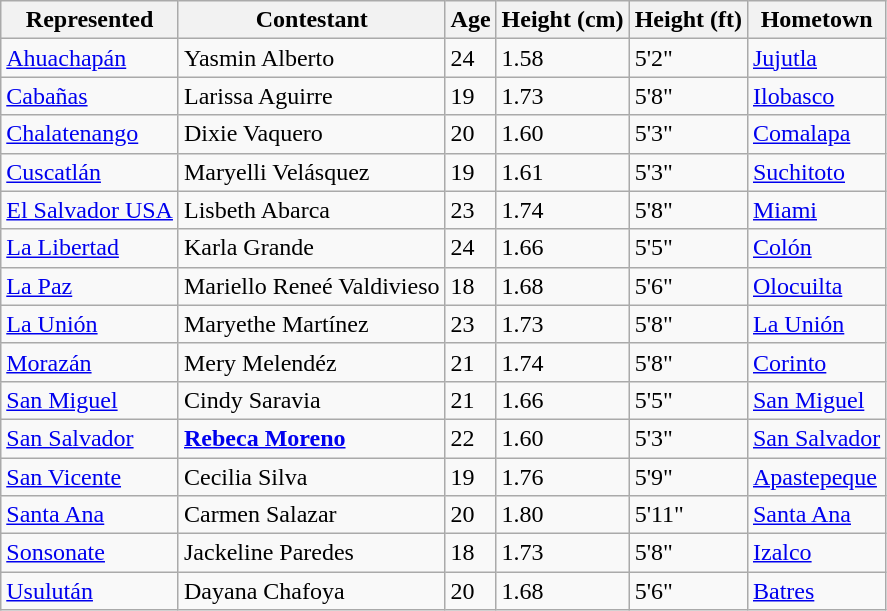<table class="sortable wikitable">
<tr>
<th>Represented</th>
<th>Contestant</th>
<th>Age</th>
<th>Height (cm)</th>
<th>Height (ft)</th>
<th>Hometown</th>
</tr>
<tr>
<td><a href='#'>Ahuachapán</a></td>
<td>Yasmin Alberto</td>
<td>24</td>
<td>1.58</td>
<td>5'2"</td>
<td><a href='#'>Jujutla</a></td>
</tr>
<tr>
<td><a href='#'>Cabañas</a></td>
<td>Larissa Aguirre</td>
<td>19</td>
<td>1.73</td>
<td>5'8"</td>
<td><a href='#'>Ilobasco</a></td>
</tr>
<tr>
<td><a href='#'>Chalatenango</a></td>
<td>Dixie Vaquero</td>
<td>20</td>
<td>1.60</td>
<td>5'3"</td>
<td><a href='#'>Comalapa</a></td>
</tr>
<tr>
<td><a href='#'>Cuscatlán</a></td>
<td>Maryelli Velásquez</td>
<td>19</td>
<td>1.61</td>
<td>5'3"</td>
<td><a href='#'>Suchitoto</a></td>
</tr>
<tr>
<td><a href='#'>El Salvador USA</a></td>
<td>Lisbeth Abarca</td>
<td>23</td>
<td>1.74</td>
<td>5'8"</td>
<td><a href='#'>Miami</a></td>
</tr>
<tr>
<td><a href='#'>La Libertad</a></td>
<td>Karla Grande</td>
<td>24</td>
<td>1.66</td>
<td>5'5"</td>
<td><a href='#'>Colón</a></td>
</tr>
<tr>
<td><a href='#'>La Paz</a></td>
<td>Mariello Reneé Valdivieso</td>
<td>18</td>
<td>1.68</td>
<td>5'6"</td>
<td><a href='#'>Olocuilta</a></td>
</tr>
<tr>
<td><a href='#'>La Unión</a></td>
<td>Maryethe Martínez</td>
<td>23</td>
<td>1.73</td>
<td>5'8"</td>
<td><a href='#'>La Unión</a></td>
</tr>
<tr>
<td><a href='#'>Morazán</a></td>
<td>Mery Melendéz</td>
<td>21</td>
<td>1.74</td>
<td>5'8"</td>
<td><a href='#'>Corinto</a></td>
</tr>
<tr>
<td><a href='#'>San Miguel</a></td>
<td>Cindy Saravia</td>
<td>21</td>
<td>1.66</td>
<td>5'5"</td>
<td><a href='#'>San Miguel</a></td>
</tr>
<tr>
<td><a href='#'>San Salvador</a></td>
<td><strong><a href='#'>Rebeca Moreno</a></strong></td>
<td>22</td>
<td>1.60</td>
<td>5'3"</td>
<td><a href='#'>San Salvador</a></td>
</tr>
<tr>
<td><a href='#'>San Vicente</a></td>
<td>Cecilia Silva</td>
<td>19</td>
<td>1.76</td>
<td>5'9"</td>
<td><a href='#'>Apastepeque</a></td>
</tr>
<tr>
<td><a href='#'>Santa Ana</a></td>
<td>Carmen Salazar</td>
<td>20</td>
<td>1.80</td>
<td>5'11"</td>
<td><a href='#'>Santa Ana</a></td>
</tr>
<tr>
<td><a href='#'>Sonsonate</a></td>
<td>Jackeline Paredes</td>
<td>18</td>
<td>1.73</td>
<td>5'8"</td>
<td><a href='#'>Izalco</a></td>
</tr>
<tr>
<td><a href='#'>Usulután</a></td>
<td>Dayana Chafoya</td>
<td>20</td>
<td>1.68</td>
<td>5'6"</td>
<td><a href='#'>Batres</a></td>
</tr>
</table>
